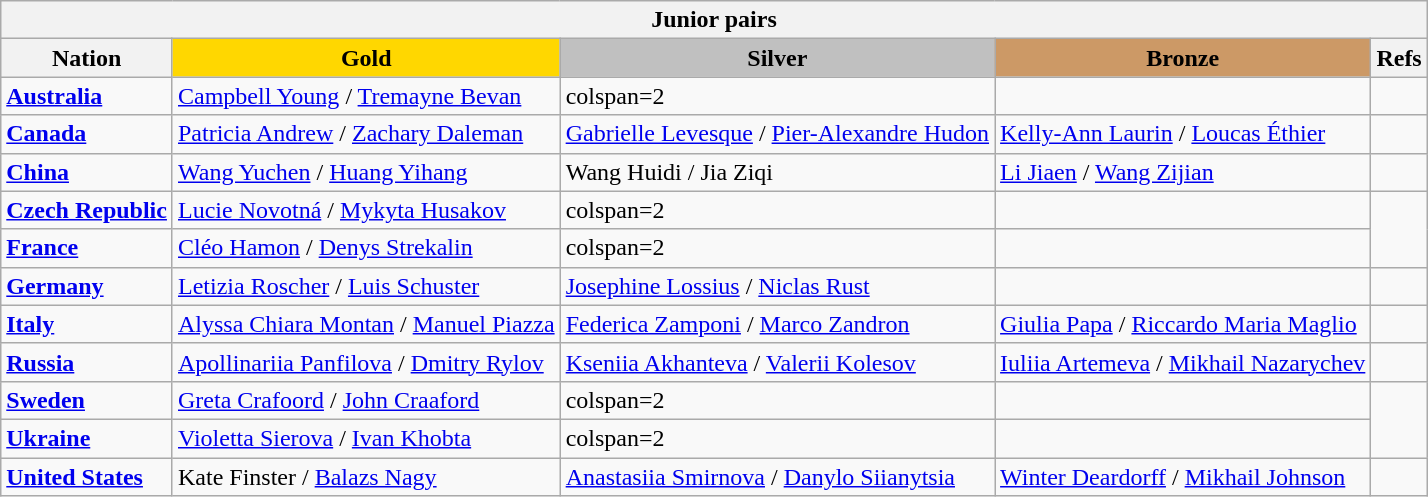<table class="wikitable">
<tr>
<th colspan=5>Junior pairs</th>
</tr>
<tr>
<th>Nation</th>
<td style="text-align:center; background:gold;"><strong>Gold</strong></td>
<td style="text-align:center; background:silver;"><strong>Silver</strong></td>
<td style="text-align:center; background:#c96;"><strong>Bronze</strong></td>
<th>Refs</th>
</tr>
<tr>
<td><strong> <a href='#'>Australia</a></strong></td>
<td><a href='#'>Campbell Young</a> / <a href='#'>Tremayne Bevan</a></td>
<td>colspan=2 </td>
<td></td>
</tr>
<tr>
<td><strong> <a href='#'>Canada</a></strong></td>
<td><a href='#'>Patricia Andrew</a> / <a href='#'>Zachary Daleman</a></td>
<td><a href='#'>Gabrielle Levesque</a> / <a href='#'>Pier-Alexandre Hudon</a></td>
<td><a href='#'>Kelly-Ann Laurin</a> / <a href='#'>Loucas Éthier</a></td>
<td></td>
</tr>
<tr>
<td><strong> <a href='#'>China</a></strong></td>
<td><a href='#'>Wang Yuchen</a> / <a href='#'>Huang Yihang</a></td>
<td>Wang Huidi / Jia Ziqi</td>
<td><a href='#'>Li Jiaen</a> / <a href='#'>Wang Zijian</a></td>
<td></td>
</tr>
<tr>
<td><strong> <a href='#'>Czech Republic</a></strong></td>
<td><a href='#'>Lucie Novotná</a> / <a href='#'>Mykyta Husakov</a></td>
<td>colspan=2 </td>
<td></td>
</tr>
<tr>
<td><strong> <a href='#'>France</a></strong></td>
<td><a href='#'>Cléo Hamon</a> / <a href='#'>Denys Strekalin</a></td>
<td>colspan=2 </td>
<td></td>
</tr>
<tr>
<td><strong> <a href='#'>Germany</a></strong></td>
<td><a href='#'>Letizia Roscher</a> / <a href='#'>Luis Schuster</a></td>
<td><a href='#'>Josephine Lossius</a> / <a href='#'>Niclas Rust</a></td>
<td></td>
<td></td>
</tr>
<tr>
<td><strong> <a href='#'>Italy</a></strong></td>
<td><a href='#'>Alyssa Chiara Montan</a> / <a href='#'>Manuel Piazza</a></td>
<td><a href='#'>Federica Zamponi</a> / <a href='#'>Marco Zandron</a></td>
<td><a href='#'>Giulia Papa</a> / <a href='#'>Riccardo Maria Maglio</a></td>
<td></td>
</tr>
<tr>
<td><strong> <a href='#'>Russia</a></strong></td>
<td><a href='#'>Apollinariia Panfilova</a> / <a href='#'>Dmitry Rylov</a></td>
<td><a href='#'>Kseniia Akhanteva</a> / <a href='#'>Valerii Kolesov</a></td>
<td><a href='#'>Iuliia Artemeva</a> / <a href='#'>Mikhail Nazarychev</a></td>
<td></td>
</tr>
<tr>
<td><strong> <a href='#'>Sweden</a></strong></td>
<td><a href='#'>Greta Crafoord</a> / <a href='#'>John Craaford</a></td>
<td>colspan=2 </td>
<td></td>
</tr>
<tr>
<td><strong> <a href='#'>Ukraine</a></strong></td>
<td><a href='#'>Violetta Sierova</a> / <a href='#'>Ivan Khobta</a></td>
<td>colspan=2 </td>
<td></td>
</tr>
<tr>
<td><strong> <a href='#'>United States</a></strong></td>
<td>Kate Finster / <a href='#'>Balazs Nagy</a></td>
<td><a href='#'>Anastasiia Smirnova</a>  / <a href='#'>Danylo Siianytsia</a></td>
<td><a href='#'>Winter Deardorff</a> / <a href='#'>Mikhail Johnson</a></td>
<td></td>
</tr>
</table>
